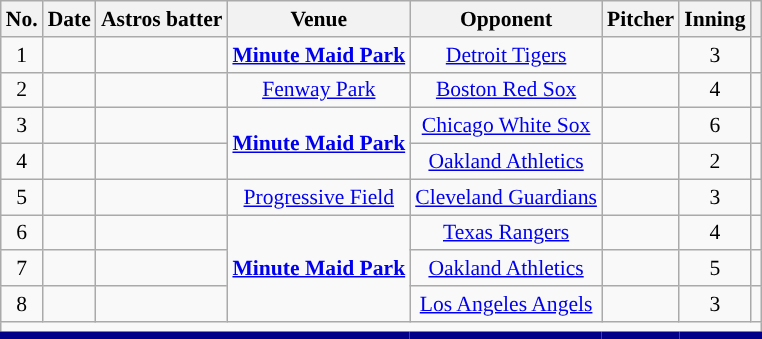<table class="wikitable sortable" border="1" style="font-size: 90%">
<tr>
<th>No.</th>
<th>Date</th>
<th>Astros batter</th>
<th>Venue</th>
<th>Opponent</th>
<th>Pitcher</th>
<th>Inning</th>
<th></th>
</tr>
<tr>
<td align="center">1</td>
<td align="center"></td>
<td></td>
<td align="center"><strong><a href='#'>Minute Maid Park</a></strong></td>
<td align="center"><a href='#'>Detroit Tigers</a></td>
<td></td>
<td align="center">3</td>
<td align="center"></td>
</tr>
<tr>
<td align="center">2</td>
<td align="center"></td>
<td></td>
<td align="center"><a href='#'>Fenway Park</a></td>
<td align="center"><a href='#'>Boston Red Sox</a></td>
<td></td>
<td align="center">4</td>
<td align="center"></td>
</tr>
<tr>
<td align="center">3</td>
<td align="center"></td>
<td></td>
<td rowspan="2:" align="center"><strong><a href='#'>Minute Maid Park</a></strong></td>
<td align="center"><a href='#'>Chicago White Sox</a></td>
<td></td>
<td align="center">6</td>
<td align="center"></td>
</tr>
<tr>
<td align="center">4</td>
<td align="center"></td>
<td></td>
<td align="center"><a href='#'>Oakland Athletics</a></td>
<td></td>
<td align="center">2</td>
<td align="center"></td>
</tr>
<tr>
<td align="center">5</td>
<td align="center"></td>
<td></td>
<td align="center"><a href='#'>Progressive Field</a></td>
<td align="center"><a href='#'>Cleveland Guardians</a></td>
<td></td>
<td align="center">3</td>
<td align="center"></td>
</tr>
<tr>
<td align="center">6</td>
<td align="center"></td>
<td></td>
<td rowspan="3:" align="center"><strong><a href='#'>Minute Maid Park</a></strong></td>
<td align="center"><a href='#'>Texas Rangers</a></td>
<td></td>
<td align="center">4</td>
<td align="center"></td>
</tr>
<tr>
<td align="center">7</td>
<td align="center"></td>
<td></td>
<td align="center"><a href='#'>Oakland Athletics</a></td>
<td></td>
<td align="center">5</td>
<td align="center"></td>
</tr>
<tr>
<td align="center">8</td>
<td align="center"></td>
<td></td>
<td align="center"><a href='#'>Los Angeles Angels</a></td>
<td></td>
<td align="center">3</td>
<td align="center"></td>
</tr>
<tr class="sortbottom">
<td style="border-bottom:#020088 5px solid;" colspan="8"></td>
</tr>
</table>
